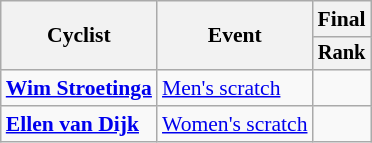<table class="wikitable" style="font-size:90%">
<tr>
<th rowspan=2>Cyclist</th>
<th rowspan=2>Event</th>
<th>Final</th>
</tr>
<tr style="font-size:95%">
<th>Rank</th>
</tr>
<tr align=center>
<td align=left><strong><a href='#'>Wim Stroetinga</a></strong></td>
<td align=left><a href='#'>Men's scratch</a></td>
<td></td>
</tr>
<tr align=center>
<td align=left><strong><a href='#'>Ellen van Dijk</a></strong></td>
<td align=left><a href='#'>Women's scratch</a></td>
<td></td>
</tr>
</table>
